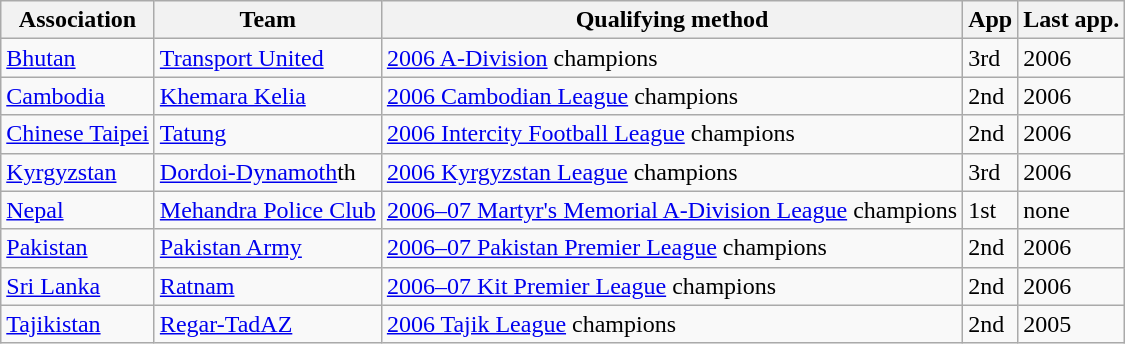<table class="wikitable">
<tr>
<th>Association</th>
<th>Team</th>
<th>Qualifying method</th>
<th>App</th>
<th>Last app.</th>
</tr>
<tr>
<td> <a href='#'>Bhutan</a></td>
<td><a href='#'>Transport United</a></td>
<td><a href='#'>2006 A-Division</a> champions</td>
<td>3rd</td>
<td>2006</td>
</tr>
<tr>
<td> <a href='#'>Cambodia</a></td>
<td><a href='#'>Khemara Kelia</a></td>
<td><a href='#'>2006 Cambodian League</a> champions</td>
<td>2nd</td>
<td>2006</td>
</tr>
<tr>
<td> <a href='#'>Chinese Taipei</a></td>
<td><a href='#'>Tatung</a></td>
<td><a href='#'>2006 Intercity Football League</a> champions</td>
<td>2nd</td>
<td>2006</td>
</tr>
<tr>
<td> <a href='#'>Kyrgyzstan</a></td>
<td><a href='#'>Dordoi-Dynamoth</a>th</td>
<td><a href='#'>2006 Kyrgyzstan League</a> champions</td>
<td>3rd</td>
<td>2006</td>
</tr>
<tr>
<td> <a href='#'>Nepal</a></td>
<td><a href='#'>Mehandra Police Club</a></td>
<td><a href='#'>2006–07 Martyr's Memorial A-Division League</a> champions</td>
<td>1st</td>
<td>none</td>
</tr>
<tr>
<td> <a href='#'>Pakistan</a></td>
<td><a href='#'>Pakistan Army</a></td>
<td><a href='#'>2006–07 Pakistan Premier League</a> champions</td>
<td>2nd</td>
<td>2006</td>
</tr>
<tr>
<td> <a href='#'>Sri Lanka</a></td>
<td><a href='#'>Ratnam</a></td>
<td><a href='#'>2006–07 Kit Premier League</a> champions</td>
<td>2nd</td>
<td>2006</td>
</tr>
<tr>
<td> <a href='#'>Tajikistan</a></td>
<td><a href='#'>Regar-TadAZ</a></td>
<td><a href='#'>2006 Tajik League</a> champions</td>
<td>2nd</td>
<td>2005</td>
</tr>
</table>
